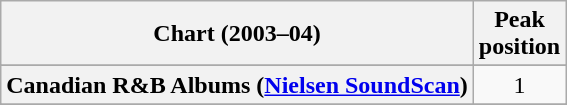<table class="wikitable sortable plainrowheaders" style="text-align:center">
<tr>
<th scope="col">Chart (2003–04)</th>
<th scope="col">Peak<br>position</th>
</tr>
<tr>
</tr>
<tr>
</tr>
<tr>
</tr>
<tr>
<th scope="row">Canadian R&B Albums (<a href='#'>Nielsen SoundScan</a>)</th>
<td style="text-align:center;">1</td>
</tr>
<tr>
</tr>
<tr>
</tr>
<tr>
</tr>
<tr>
</tr>
<tr>
</tr>
<tr>
</tr>
<tr>
</tr>
<tr>
</tr>
<tr>
</tr>
<tr>
</tr>
<tr>
</tr>
<tr>
</tr>
<tr>
</tr>
</table>
